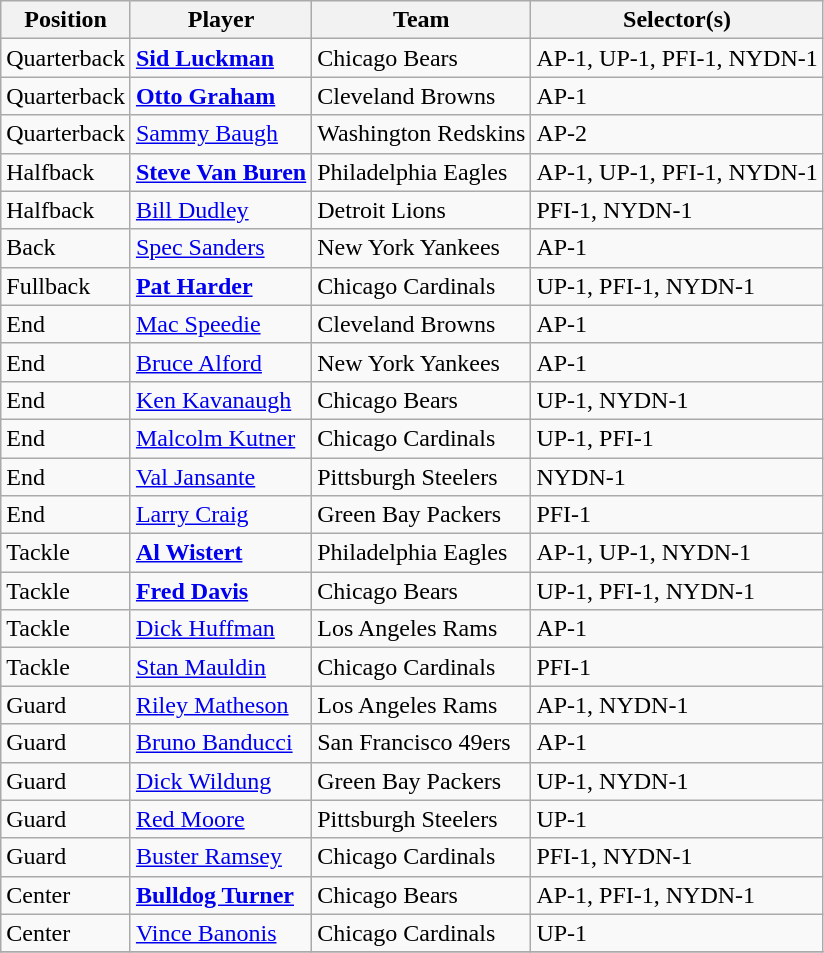<table class="wikitable" style="text-align:left;">
<tr>
<th>Position</th>
<th>Player</th>
<th>Team</th>
<th>Selector(s)</th>
</tr>
<tr>
<td>Quarterback</td>
<td><strong><a href='#'>Sid Luckman</a></strong></td>
<td>Chicago Bears</td>
<td>AP-1, UP-1, PFI-1, NYDN-1</td>
</tr>
<tr>
<td>Quarterback</td>
<td><strong><a href='#'>Otto Graham</a></strong></td>
<td>Cleveland Browns</td>
<td>AP-1</td>
</tr>
<tr>
<td>Quarterback</td>
<td><a href='#'>Sammy Baugh</a></td>
<td>Washington Redskins</td>
<td>AP-2</td>
</tr>
<tr>
<td>Halfback</td>
<td><strong><a href='#'>Steve Van Buren</a></strong></td>
<td>Philadelphia Eagles</td>
<td>AP-1, UP-1, PFI-1, NYDN-1</td>
</tr>
<tr>
<td>Halfback</td>
<td><a href='#'>Bill Dudley</a></td>
<td>Detroit Lions</td>
<td>PFI-1, NYDN-1</td>
</tr>
<tr>
<td>Back</td>
<td><a href='#'>Spec Sanders</a></td>
<td>New York Yankees</td>
<td>AP-1</td>
</tr>
<tr>
<td>Fullback</td>
<td><strong><a href='#'>Pat Harder</a></strong></td>
<td>Chicago Cardinals</td>
<td>UP-1, PFI-1, NYDN-1</td>
</tr>
<tr>
<td>End</td>
<td><a href='#'>Mac Speedie</a></td>
<td>Cleveland Browns</td>
<td>AP-1</td>
</tr>
<tr>
<td>End</td>
<td><a href='#'>Bruce Alford</a></td>
<td>New York Yankees</td>
<td>AP-1</td>
</tr>
<tr>
<td>End</td>
<td><a href='#'>Ken Kavanaugh</a></td>
<td>Chicago Bears</td>
<td>UP-1, NYDN-1</td>
</tr>
<tr>
<td>End</td>
<td><a href='#'>Malcolm Kutner</a></td>
<td>Chicago Cardinals</td>
<td>UP-1, PFI-1</td>
</tr>
<tr>
<td>End</td>
<td><a href='#'>Val Jansante</a></td>
<td>Pittsburgh Steelers</td>
<td>NYDN-1</td>
</tr>
<tr>
<td>End</td>
<td><a href='#'>Larry Craig</a></td>
<td>Green Bay Packers</td>
<td>PFI-1</td>
</tr>
<tr>
<td>Tackle</td>
<td><strong><a href='#'>Al Wistert</a></strong></td>
<td>Philadelphia Eagles</td>
<td>AP-1, UP-1, NYDN-1</td>
</tr>
<tr>
<td>Tackle</td>
<td><strong><a href='#'>Fred Davis</a></strong></td>
<td>Chicago Bears</td>
<td>UP-1, PFI-1, NYDN-1</td>
</tr>
<tr>
<td>Tackle</td>
<td><a href='#'>Dick Huffman</a></td>
<td>Los Angeles Rams</td>
<td>AP-1</td>
</tr>
<tr>
<td>Tackle</td>
<td><a href='#'>Stan Mauldin</a></td>
<td>Chicago Cardinals</td>
<td>PFI-1</td>
</tr>
<tr>
<td>Guard</td>
<td><a href='#'>Riley Matheson</a></td>
<td>Los Angeles Rams</td>
<td>AP-1, NYDN-1</td>
</tr>
<tr>
<td>Guard</td>
<td><a href='#'>Bruno Banducci</a></td>
<td>San Francisco 49ers</td>
<td>AP-1</td>
</tr>
<tr>
<td>Guard</td>
<td><a href='#'>Dick Wildung</a></td>
<td>Green Bay Packers</td>
<td>UP-1, NYDN-1</td>
</tr>
<tr>
<td>Guard</td>
<td><a href='#'>Red Moore</a></td>
<td>Pittsburgh Steelers</td>
<td>UP-1</td>
</tr>
<tr>
<td>Guard</td>
<td><a href='#'>Buster Ramsey</a></td>
<td>Chicago Cardinals</td>
<td>PFI-1, NYDN-1</td>
</tr>
<tr>
<td>Center</td>
<td><strong><a href='#'>Bulldog Turner</a></strong></td>
<td>Chicago Bears</td>
<td>AP-1, PFI-1, NYDN-1</td>
</tr>
<tr>
<td>Center</td>
<td><a href='#'>Vince Banonis</a></td>
<td>Chicago Cardinals</td>
<td>UP-1</td>
</tr>
<tr>
</tr>
</table>
